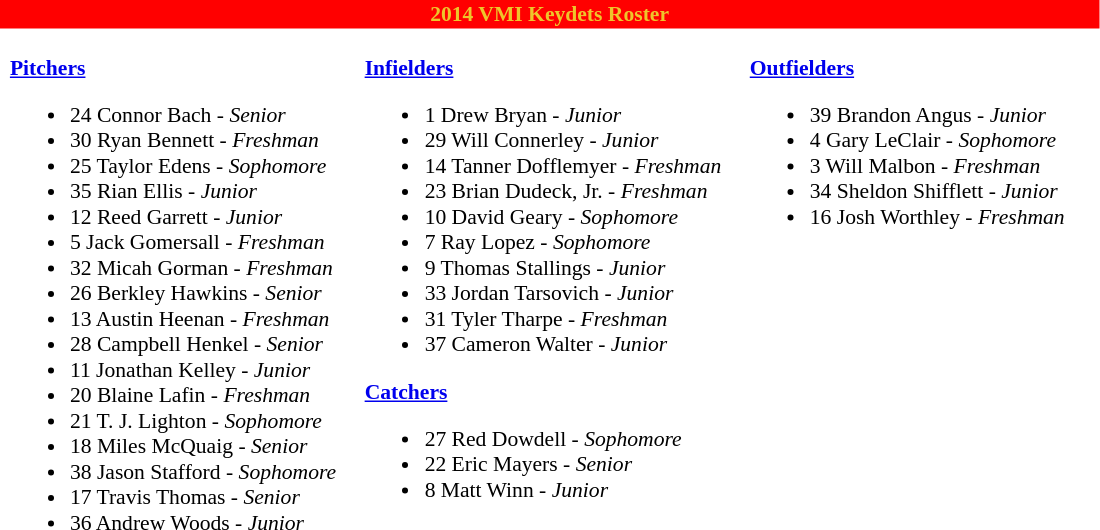<table class="toccolours" style="border-collapse:collapse; font-size:90%;">
<tr>
<th colspan="7" style="background:#FF0000;color:#EEC52B;text-align:center;">2014 VMI Keydets Roster</th>
</tr>
<tr>
</tr>
<tr>
<td width="03"> </td>
<td valign="top"><br><strong><a href='#'>Pitchers</a></strong><ul><li>24 Connor Bach - <em>Senior</em></li><li>30 Ryan Bennett - <em> Freshman</em></li><li>25 Taylor Edens - <em>Sophomore</em></li><li>35 Rian Ellis - <em> Junior</em></li><li>12 Reed Garrett - <em>Junior</em></li><li>5 Jack Gomersall - <em>Freshman</em></li><li>32 Micah Gorman - <em>Freshman</em></li><li>26 Berkley Hawkins - <em>Senior</em></li><li>13 Austin Heenan - <em>Freshman</em></li><li>28 Campbell Henkel - <em>Senior</em></li><li>11 Jonathan Kelley - <em>Junior</em></li><li>20 Blaine Lafin - <em>Freshman</em></li><li>21 T. J. Lighton - <em> Sophomore</em></li><li>18 Miles McQuaig - <em> Senior</em></li><li>38 Jason Stafford - <em>Sophomore</em></li><li>17 Travis Thomas - <em> Senior</em></li><li>36 Andrew Woods - <em>Junior</em></li></ul></td>
<td width="15"> </td>
<td valign="top"><br><strong><a href='#'>Infielders</a></strong><ul><li>1 Drew Bryan - <em>Junior</em></li><li>29 Will Connerley - <em> Junior</em></li><li>14 Tanner Dofflemyer - <em>Freshman</em></li><li>23 Brian Dudeck, Jr. - <em>Freshman</em></li><li>10 David Geary - <em>Sophomore</em></li><li>7 Ray Lopez - <em>Sophomore</em></li><li>9 Thomas Stallings - <em>Junior</em></li><li>33 Jordan Tarsovich - <em> Junior</em></li><li>31 Tyler Tharpe - <em>Freshman</em></li><li>37 Cameron Walter - <em> Junior</em></li></ul><strong><a href='#'>Catchers</a></strong><ul><li>27 Red Dowdell - <em>Sophomore</em></li><li>22 Eric Mayers - <em>Senior</em></li><li>8 Matt Winn - <em> Junior</em></li></ul></td>
<td width="15"> </td>
<td valign="top"><br><strong><a href='#'>Outfielders</a></strong><ul><li>39 Brandon Angus - <em>Junior</em></li><li>4 Gary LeClair - <em> Sophomore</em></li><li>3 Will Malbon - <em>Freshman</em></li><li>34 Sheldon Shifflett - <em>Junior</em></li><li>16 Josh Worthley - <em>Freshman</em></li></ul></td>
<td width="20"> </td>
</tr>
</table>
